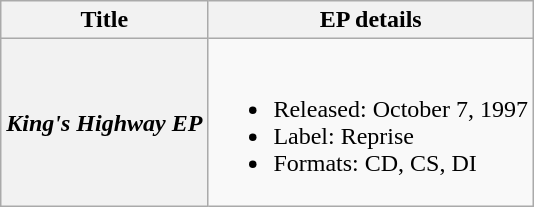<table class="wikitable plainrowheaders">
<tr>
<th>Title</th>
<th>EP details</th>
</tr>
<tr>
<th scope="row"><em>King's Highway EP</em></th>
<td><br><ul><li>Released: October 7, 1997</li><li>Label: Reprise</li><li>Formats: CD, CS, DI</li></ul></td>
</tr>
</table>
